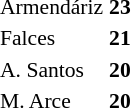<table style="font-size: 90%; border-collapse:collapse" border=0 cellspacing=0 cellpadding=2>
<tr bgcolor=#DCDCDC>
</tr>
<tr>
<td>Armendáriz</td>
<td San Juan><strong>23</strong></td>
</tr>
<tr>
<td>Falces</td>
<td Aluvión><strong>21</strong></td>
</tr>
<tr>
<td>A. Santos</td>
<td Tudelano><strong>20</strong></td>
</tr>
<tr>
<td>M. Arce</td>
<td Lourdes><strong>20</strong></td>
</tr>
</table>
